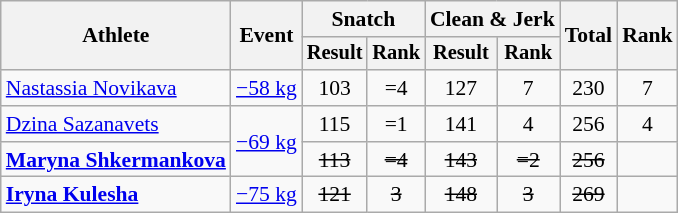<table class="wikitable" style="font-size:90%">
<tr>
<th rowspan="2">Athlete</th>
<th rowspan="2">Event</th>
<th colspan="2">Snatch</th>
<th colspan="2">Clean & Jerk</th>
<th rowspan="2">Total</th>
<th rowspan="2">Rank</th>
</tr>
<tr style="font-size:95%">
<th>Result</th>
<th>Rank</th>
<th>Result</th>
<th>Rank</th>
</tr>
<tr align=center>
<td align=left><a href='#'>Nastassia Novikava</a></td>
<td align=left><a href='#'>−58 kg</a></td>
<td>103</td>
<td>=4</td>
<td>127</td>
<td>7</td>
<td>230</td>
<td>7</td>
</tr>
<tr align=center>
<td align=left><a href='#'>Dzina Sazanavets</a></td>
<td align=left rowspan=2><a href='#'>−69 kg</a></td>
<td>115</td>
<td>=1</td>
<td>141</td>
<td>4</td>
<td>256</td>
<td>4</td>
</tr>
<tr align=center>
<td align=left><strong><a href='#'>Maryna Shkermankova</a></strong></td>
<td><s>113</s></td>
<td><s>=4</s></td>
<td><s>143</s></td>
<td><s>=2</s></td>
<td><s>256</s></td>
<td></td>
</tr>
<tr align=center>
<td align=left><strong><a href='#'>Iryna Kulesha</a></strong></td>
<td align=left><a href='#'>−75 kg</a></td>
<td><s>121</s></td>
<td><s>3</s></td>
<td><s>148</s></td>
<td><s>3</s></td>
<td><s>269</s></td>
<td></td>
</tr>
</table>
